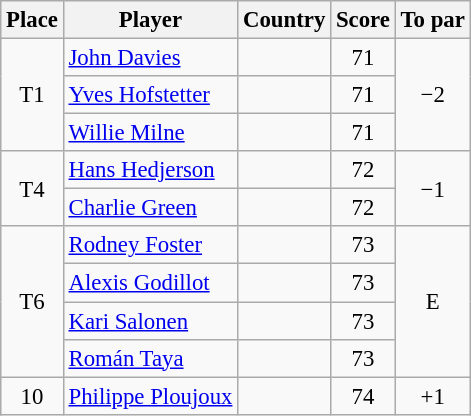<table class="wikitable" style="font-size:95%;">
<tr>
<th>Place</th>
<th>Player</th>
<th>Country</th>
<th>Score</th>
<th>To par</th>
</tr>
<tr>
<td rowspan=3 align=center>T1</td>
<td><a href='#'>John Davies</a></td>
<td></td>
<td align=center>71</td>
<td rowspan=3 align=center>−2</td>
</tr>
<tr>
<td><a href='#'>Yves Hofstetter</a></td>
<td></td>
<td align=center>71</td>
</tr>
<tr>
<td><a href='#'>Willie Milne</a></td>
<td></td>
<td align=center>71</td>
</tr>
<tr>
<td rowspan=2 align=center>T4</td>
<td><a href='#'>Hans Hedjerson</a></td>
<td></td>
<td align=center>72</td>
<td rowspan=2 align=center>−1</td>
</tr>
<tr>
<td><a href='#'>Charlie Green</a></td>
<td></td>
<td align=center>72</td>
</tr>
<tr>
<td rowspan=4 align=center>T6</td>
<td><a href='#'>Rodney Foster</a></td>
<td></td>
<td align=center>73</td>
<td rowspan=4 align=center>E</td>
</tr>
<tr>
<td><a href='#'>Alexis Godillot</a></td>
<td></td>
<td align=center>73</td>
</tr>
<tr>
<td><a href='#'>Kari Salonen</a></td>
<td></td>
<td align=center>73</td>
</tr>
<tr>
<td><a href='#'>Román Taya</a></td>
<td></td>
<td align=center>73</td>
</tr>
<tr>
<td align=center>10</td>
<td><a href='#'>Philippe Ploujoux</a></td>
<td></td>
<td align=center>74</td>
<td align=center>+1</td>
</tr>
</table>
